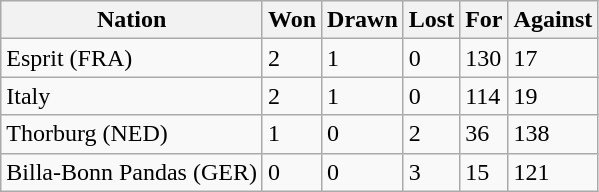<table class="wikitable">
<tr>
<th>Nation</th>
<th>Won</th>
<th>Drawn</th>
<th>Lost</th>
<th>For</th>
<th>Against</th>
</tr>
<tr>
<td>Esprit (FRA)</td>
<td>2</td>
<td>1</td>
<td>0</td>
<td>130</td>
<td>17</td>
</tr>
<tr>
<td>Italy</td>
<td>2</td>
<td>1</td>
<td>0</td>
<td>114</td>
<td>19</td>
</tr>
<tr>
<td>Thorburg (NED)</td>
<td>1</td>
<td>0</td>
<td>2</td>
<td>36</td>
<td>138</td>
</tr>
<tr>
<td>Billa-Bonn Pandas (GER)</td>
<td>0</td>
<td>0</td>
<td>3</td>
<td>15</td>
<td>121</td>
</tr>
</table>
